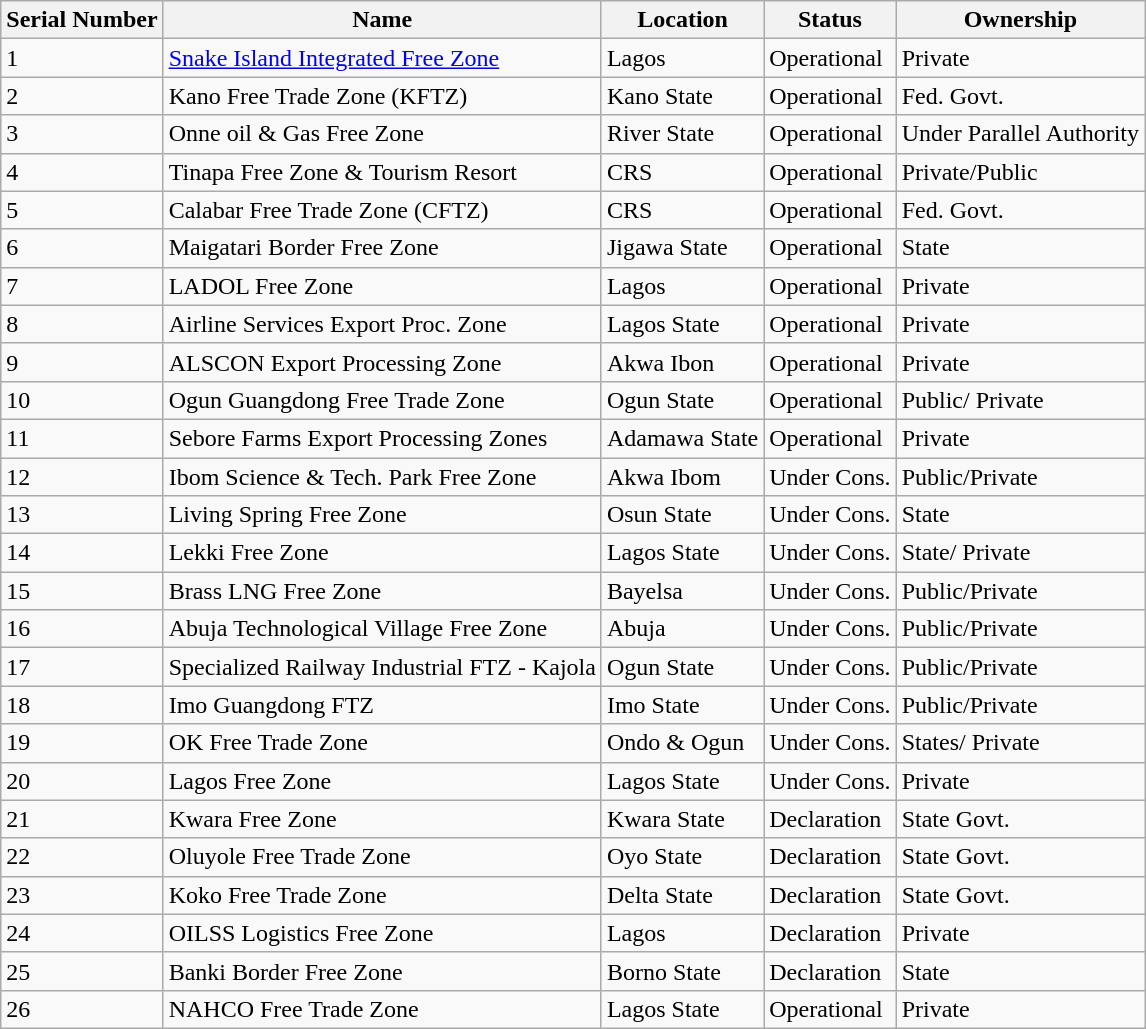<table class="wikitable">
<tr>
<th>Serial Number</th>
<th>Name</th>
<th>Location</th>
<th>Status</th>
<th>Ownership</th>
</tr>
<tr>
<td>1</td>
<td><a href='#'>Snake Island Integrated Free Zone</a></td>
<td>Lagos</td>
<td>Operational</td>
<td>Private</td>
</tr>
<tr>
<td>2</td>
<td>Kano Free Trade Zone (KFTZ)</td>
<td>Kano State</td>
<td>Operational</td>
<td>Fed. Govt.</td>
</tr>
<tr>
<td>3</td>
<td>Onne oil & Gas Free Zone</td>
<td>River State</td>
<td>Operational</td>
<td>Under Parallel Authority</td>
</tr>
<tr>
<td>4</td>
<td>Tinapa Free Zone & Tourism Resort</td>
<td>CRS</td>
<td>Operational</td>
<td>Private/Public</td>
</tr>
<tr>
<td>5</td>
<td>Calabar Free Trade Zone (CFTZ)</td>
<td>CRS</td>
<td>Operational</td>
<td>Fed. Govt.</td>
</tr>
<tr>
<td>6</td>
<td>Maigatari Border Free Zone</td>
<td>Jigawa State</td>
<td>Operational</td>
<td>State</td>
</tr>
<tr>
<td>7</td>
<td>LADOL Free Zone</td>
<td>Lagos</td>
<td>Operational</td>
<td>Private</td>
</tr>
<tr>
<td>8</td>
<td>Airline Services Export Proc. Zone</td>
<td>Lagos State</td>
<td>Operational</td>
<td>Private</td>
</tr>
<tr>
<td>9</td>
<td>ALSCON Export Processing Zone</td>
<td>Akwa Ibon</td>
<td>Operational</td>
<td>Private</td>
</tr>
<tr>
<td>10</td>
<td>Ogun Guangdong Free Trade Zone</td>
<td>Ogun State</td>
<td>Operational</td>
<td>Public/ Private</td>
</tr>
<tr>
<td>11</td>
<td>Sebore Farms Export Processing Zones</td>
<td>Adamawa State</td>
<td>Operational</td>
<td>Private</td>
</tr>
<tr>
<td>12</td>
<td>Ibom Science & Tech. Park Free Zone</td>
<td>Akwa Ibom</td>
<td>Under Cons.</td>
<td>Public/Private</td>
</tr>
<tr>
<td>13</td>
<td>Living Spring Free Zone</td>
<td>Osun State</td>
<td>Under Cons.</td>
<td>State</td>
</tr>
<tr>
<td>14</td>
<td>Lekki Free Zone</td>
<td>Lagos State</td>
<td>Under Cons.</td>
<td>State/ Private</td>
</tr>
<tr>
<td>15</td>
<td>Brass LNG Free Zone</td>
<td>Bayelsa</td>
<td>Under Cons.</td>
<td>Public/Private</td>
</tr>
<tr>
<td>16</td>
<td>Abuja Technological Village Free Zone</td>
<td>Abuja</td>
<td>Under Cons.</td>
<td>Public/Private</td>
</tr>
<tr>
<td>17</td>
<td>Specialized Railway Industrial FTZ - Kajola</td>
<td>Ogun State</td>
<td>Under Cons.</td>
<td>Public/Private</td>
</tr>
<tr>
<td>18</td>
<td>Imo Guangdong FTZ</td>
<td>Imo State</td>
<td>Under Cons.</td>
<td>Public/Private</td>
</tr>
<tr>
<td>19</td>
<td>OK Free Trade Zone</td>
<td>Ondo & Ogun</td>
<td>Under Cons.</td>
<td>States/ Private</td>
</tr>
<tr>
<td>20</td>
<td>Lagos Free Zone</td>
<td>Lagos State</td>
<td>Under Cons.</td>
<td>Private</td>
</tr>
<tr>
<td>21</td>
<td>Kwara Free Zone</td>
<td>Kwara State</td>
<td>Declaration</td>
<td>State Govt.</td>
</tr>
<tr>
<td>22</td>
<td>Oluyole Free Trade Zone</td>
<td>Oyo State</td>
<td>Declaration</td>
<td>State Govt.</td>
</tr>
<tr>
<td>23</td>
<td>Koko Free Trade Zone</td>
<td>Delta State</td>
<td>Declaration</td>
<td>State Govt.</td>
</tr>
<tr>
<td>24</td>
<td>OILSS Logistics Free Zone</td>
<td>Lagos</td>
<td>Declaration</td>
<td>Private</td>
</tr>
<tr>
<td>25</td>
<td>Banki Border Free Zone</td>
<td>Borno State</td>
<td>Declaration</td>
<td>State</td>
</tr>
<tr>
<td>26</td>
<td>NAHCO Free Trade Zone</td>
<td>Lagos State</td>
<td>Operational</td>
<td>Private</td>
</tr>
</table>
